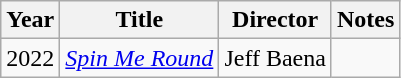<table class="wikitable sortable">
<tr>
<th>Year</th>
<th>Title</th>
<th>Director</th>
<th>Notes</th>
</tr>
<tr>
<td>2022</td>
<td><em><a href='#'>Spin Me Round</a></em></td>
<td>Jeff Baena</td>
<td></td>
</tr>
</table>
